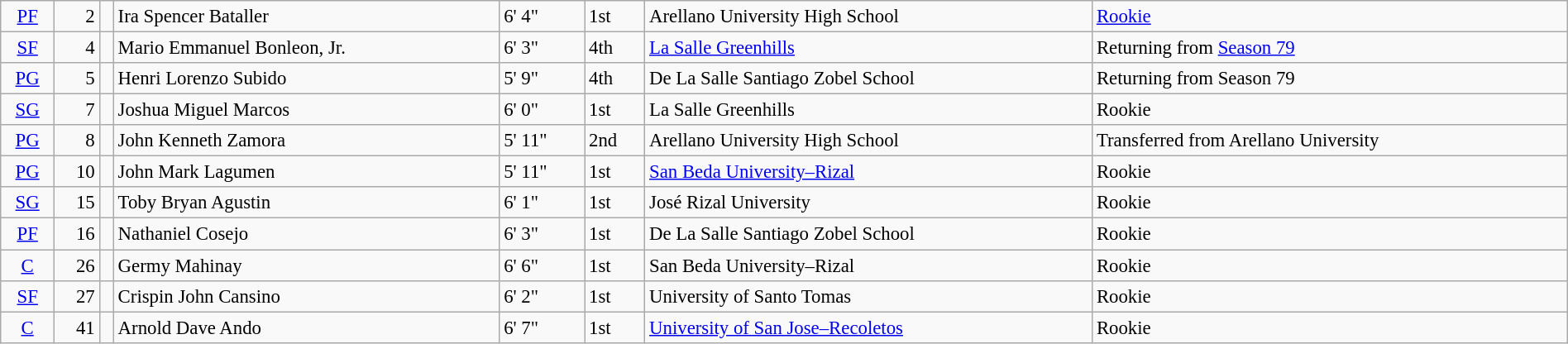<table class=wikitable width=100% style=font-size:95%>
<tr>
<td align=center><a href='#'>PF</a></td>
<td align=right>2</td>
<td></td>
<td>Ira Spencer Bataller</td>
<td>6' 4"</td>
<td>1st</td>
<td>Arellano University High School</td>
<td><a href='#'>Rookie</a></td>
</tr>
<tr>
<td align=center><a href='#'>SF</a></td>
<td align=right>4</td>
<td></td>
<td>Mario Emmanuel Bonleon, Jr.</td>
<td>6' 3"</td>
<td>4th</td>
<td><a href='#'>La Salle Greenhills</a></td>
<td>Returning from <a href='#'>Season 79</a></td>
</tr>
<tr>
<td align=center><a href='#'>PG</a></td>
<td align=right>5</td>
<td></td>
<td>Henri Lorenzo Subido</td>
<td>5' 9"</td>
<td>4th</td>
<td>De La Salle Santiago Zobel School</td>
<td>Returning from Season 79</td>
</tr>
<tr>
<td align=center><a href='#'>SG</a></td>
<td align=right>7</td>
<td></td>
<td>Joshua Miguel Marcos</td>
<td>6' 0"</td>
<td>1st</td>
<td>La Salle Greenhills</td>
<td>Rookie</td>
</tr>
<tr>
<td align=center><a href='#'>PG</a></td>
<td align=right>8</td>
<td></td>
<td>John Kenneth Zamora</td>
<td>5' 11"</td>
<td>2nd</td>
<td>Arellano University High School</td>
<td>Transferred from Arellano University</td>
</tr>
<tr>
<td align=center><a href='#'>PG</a></td>
<td align=right>10</td>
<td></td>
<td>John Mark Lagumen</td>
<td>5' 11"</td>
<td>1st</td>
<td><a href='#'>San Beda University–Rizal</a></td>
<td>Rookie</td>
</tr>
<tr>
<td align=center><a href='#'>SG</a></td>
<td align=right>15</td>
<td></td>
<td>Toby Bryan Agustin</td>
<td>6' 1"</td>
<td>1st</td>
<td>José Rizal University</td>
<td>Rookie</td>
</tr>
<tr>
<td align=center><a href='#'>PF</a></td>
<td align=right>16</td>
<td></td>
<td>Nathaniel Cosejo</td>
<td>6' 3"</td>
<td>1st</td>
<td>De La Salle Santiago Zobel School</td>
<td>Rookie</td>
</tr>
<tr>
<td align=center><a href='#'>C</a></td>
<td align=right>26</td>
<td></td>
<td>Germy Mahinay</td>
<td>6' 6"</td>
<td>1st</td>
<td>San Beda University–Rizal</td>
<td>Rookie</td>
</tr>
<tr>
<td align=center><a href='#'>SF</a></td>
<td align=right>27</td>
<td></td>
<td>Crispin John Cansino</td>
<td>6' 2"</td>
<td>1st</td>
<td>University of Santo Tomas</td>
<td>Rookie</td>
</tr>
<tr>
<td align=center><a href='#'>C</a></td>
<td align=right>41</td>
<td></td>
<td>Arnold Dave Ando</td>
<td>6' 7"</td>
<td>1st</td>
<td><a href='#'>University of San Jose–Recoletos</a></td>
<td>Rookie</td>
</tr>
</table>
